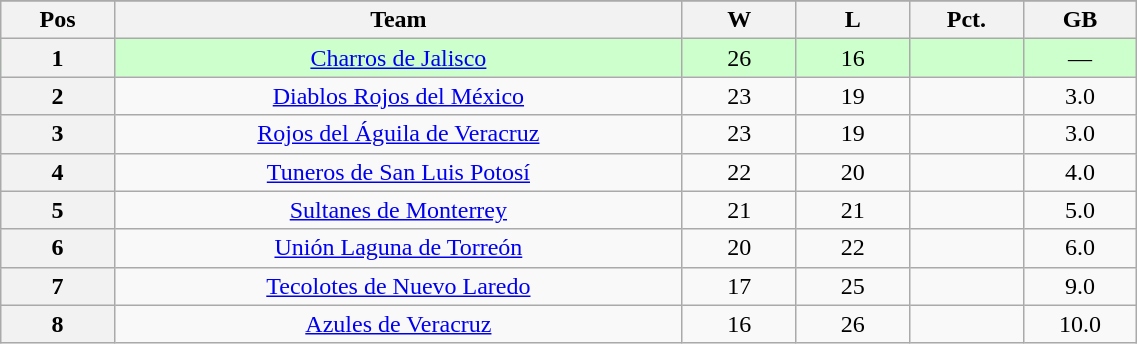<table class="wikitable plainrowheaders" width="60%" style="text-align:center;">
<tr>
</tr>
<tr>
<th scope="col" width="5%">Pos</th>
<th scope="col" width="25%">Team</th>
<th scope="col" width="5%">W</th>
<th scope="col" width="5%">L</th>
<th scope="col" width="5%">Pct.</th>
<th scope="col" width="5%">GB</th>
</tr>
<tr style="background-color:#ccffcc;">
<th>1</th>
<td><a href='#'>Charros de Jalisco</a></td>
<td>26</td>
<td>16</td>
<td></td>
<td>—</td>
</tr>
<tr>
<th>2</th>
<td><a href='#'>Diablos Rojos del México</a></td>
<td>23</td>
<td>19</td>
<td></td>
<td>3.0</td>
</tr>
<tr>
<th>3</th>
<td><a href='#'>Rojos del Águila de Veracruz</a></td>
<td>23</td>
<td>19</td>
<td></td>
<td>3.0</td>
</tr>
<tr>
<th>4</th>
<td><a href='#'>Tuneros de San Luis Potosí</a></td>
<td>22</td>
<td>20</td>
<td></td>
<td>4.0</td>
</tr>
<tr>
<th>5</th>
<td><a href='#'>Sultanes de Monterrey</a></td>
<td>21</td>
<td>21</td>
<td></td>
<td>5.0</td>
</tr>
<tr>
<th>6</th>
<td><a href='#'>Unión Laguna de Torreón</a></td>
<td>20</td>
<td>22</td>
<td></td>
<td>6.0</td>
</tr>
<tr>
<th>7</th>
<td><a href='#'>Tecolotes de Nuevo Laredo</a></td>
<td>17</td>
<td>25</td>
<td></td>
<td>9.0</td>
</tr>
<tr>
<th>8</th>
<td><a href='#'>Azules de Veracruz</a></td>
<td>16</td>
<td>26</td>
<td></td>
<td>10.0</td>
</tr>
</table>
